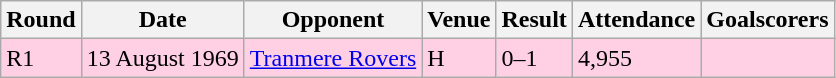<table class="wikitable">
<tr>
<th>Round</th>
<th>Date</th>
<th>Opponent</th>
<th>Venue</th>
<th>Result</th>
<th>Attendance</th>
<th>Goalscorers</th>
</tr>
<tr style="background-color: #ffd0e3;">
<td>R1</td>
<td>13 August 1969</td>
<td><a href='#'>Tranmere Rovers</a></td>
<td>H</td>
<td>0–1</td>
<td>4,955</td>
<td></td>
</tr>
</table>
